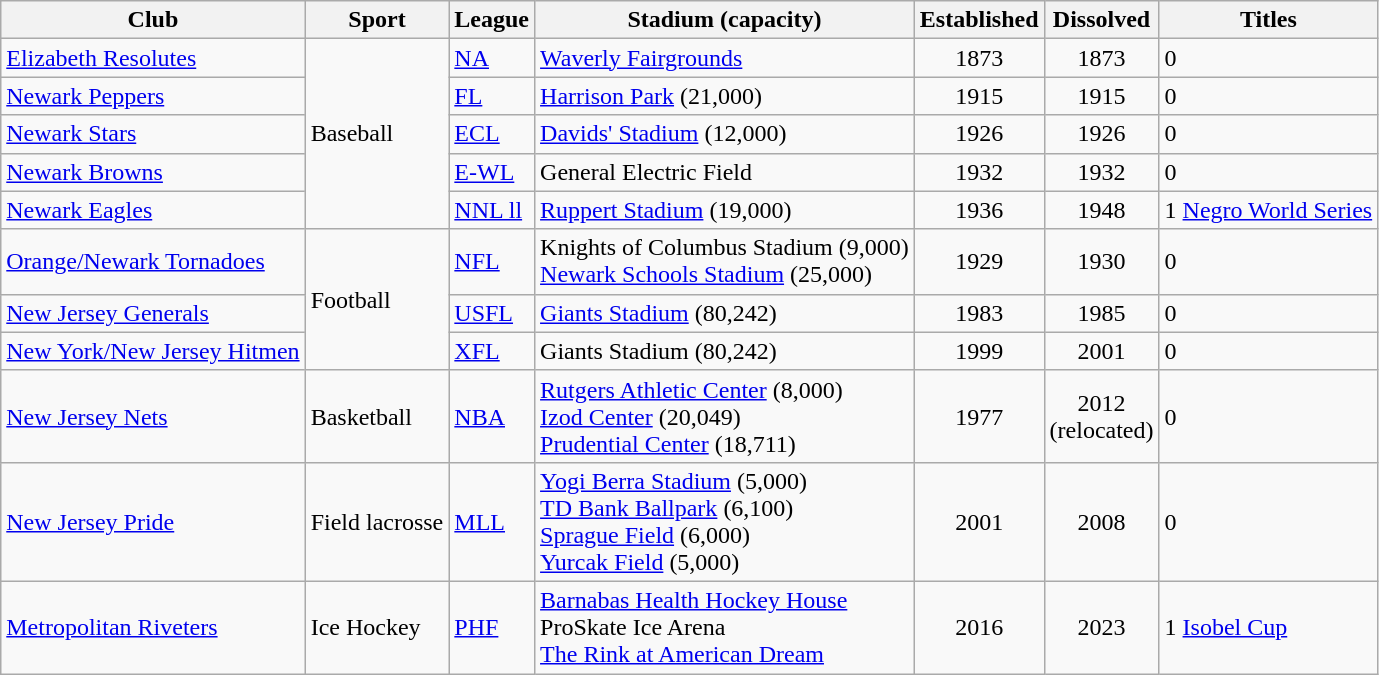<table class="wikitable">
<tr>
<th>Club</th>
<th>Sport</th>
<th>League</th>
<th>Stadium (capacity)</th>
<th>Established</th>
<th>Dissolved</th>
<th>Titles</th>
</tr>
<tr>
<td><a href='#'>Elizabeth Resolutes</a></td>
<td rowspan="5">Baseball</td>
<td><a href='#'>NA</a></td>
<td><a href='#'>Waverly Fairgrounds</a></td>
<td style="text-align:center;">1873</td>
<td style="text-align:center;">1873</td>
<td>0</td>
</tr>
<tr>
<td><a href='#'>Newark Peppers</a></td>
<td><a href='#'>FL</a></td>
<td><a href='#'>Harrison Park</a> (21,000)</td>
<td style="text-align:center;">1915</td>
<td style="text-align:center;">1915</td>
<td>0</td>
</tr>
<tr>
<td><a href='#'>Newark Stars</a></td>
<td><a href='#'>ECL</a></td>
<td><a href='#'>Davids' Stadium</a> (12,000)</td>
<td style="text-align:center;">1926</td>
<td style="text-align:center;">1926</td>
<td>0</td>
</tr>
<tr>
<td><a href='#'>Newark Browns</a></td>
<td><a href='#'>E-WL</a></td>
<td>General Electric Field</td>
<td style="text-align:center;">1932</td>
<td style="text-align:center;">1932</td>
<td>0</td>
</tr>
<tr>
<td><a href='#'>Newark Eagles</a></td>
<td><a href='#'>NNL ll</a></td>
<td><a href='#'>Ruppert Stadium</a> (19,000)</td>
<td style="text-align:center;">1936</td>
<td style="text-align:center;">1948</td>
<td>1 <a href='#'> Negro World Series</a></td>
</tr>
<tr>
<td><a href='#'>Orange/Newark Tornadoes</a></td>
<td rowspan="3">Football</td>
<td><a href='#'>NFL</a></td>
<td>Knights of Columbus Stadium (9,000)<br><a href='#'>Newark Schools Stadium</a> (25,000)</td>
<td style="text-align:center;">1929</td>
<td style="text-align:center;">1930</td>
<td>0</td>
</tr>
<tr>
<td><a href='#'>New Jersey Generals</a></td>
<td><a href='#'>USFL</a></td>
<td><a href='#'>Giants Stadium</a> (80,242)</td>
<td style="text-align:center;">1983</td>
<td style="text-align:center;">1985</td>
<td>0</td>
</tr>
<tr>
<td><a href='#'>New York/New Jersey Hitmen</a></td>
<td><a href='#'>XFL</a></td>
<td>Giants Stadium (80,242)</td>
<td style="text-align:center;">1999</td>
<td style="text-align:center;">2001</td>
<td>0</td>
</tr>
<tr>
<td><a href='#'>New Jersey Nets</a></td>
<td>Basketball</td>
<td><a href='#'>NBA</a></td>
<td><a href='#'>Rutgers Athletic Center</a> (8,000)<br><a href='#'>Izod Center</a> (20,049)<br><a href='#'>Prudential Center</a> (18,711)</td>
<td style="text-align:center;">1977</td>
<td style="text-align:center;">2012<br>(relocated)</td>
<td>0</td>
</tr>
<tr>
<td><a href='#'>New Jersey Pride</a></td>
<td>Field lacrosse</td>
<td><a href='#'>MLL</a></td>
<td><a href='#'>Yogi Berra Stadium</a> (5,000)<br><a href='#'>TD Bank Ballpark</a> (6,100)<br><a href='#'>Sprague Field</a> (6,000)<br><a href='#'>Yurcak Field</a> (5,000)</td>
<td style="text-align:center;">2001</td>
<td style="text-align:center;">2008</td>
<td>0</td>
</tr>
<tr>
<td><a href='#'>Metropolitan Riveters</a></td>
<td>Ice Hockey</td>
<td><a href='#'>PHF</a></td>
<td><a href='#'>Barnabas Health Hockey House</a><br>ProSkate Ice Arena<br><a href='#'>The Rink at American Dream</a></td>
<td style="text-align:center;">2016</td>
<td style="text-align:center;">2023</td>
<td>1 <a href='#'>Isobel Cup</a></td>
</tr>
</table>
